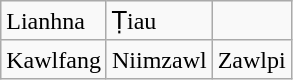<table class="wikitable">
<tr>
<td>Lianhna</td>
<td>Ṭiau</td>
<td></td>
</tr>
<tr>
<td>Kawlfang</td>
<td>Niimzawl</td>
<td>Zawlpi</td>
</tr>
</table>
